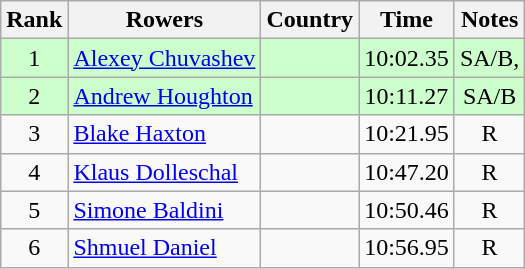<table class="wikitable" style="text-align:center">
<tr>
<th>Rank</th>
<th>Rowers</th>
<th>Country</th>
<th>Time</th>
<th>Notes</th>
</tr>
<tr bgcolor=ccffcc>
<td>1</td>
<td align="left"><a href='#'>Alexey Chuvashev</a></td>
<td align="left"></td>
<td>10:02.35</td>
<td>SA/B, <strong></strong></td>
</tr>
<tr bgcolor=ccffcc>
<td>2</td>
<td align="left"><a href='#'>Andrew Houghton</a></td>
<td align="left"></td>
<td>10:11.27</td>
<td>SA/B</td>
</tr>
<tr>
<td>3</td>
<td align="left"><a href='#'>Blake Haxton</a></td>
<td align="left"></td>
<td>10:21.95</td>
<td>R</td>
</tr>
<tr>
<td>4</td>
<td align="left"><a href='#'>Klaus Dolleschal</a></td>
<td align="left"></td>
<td>10:47.20</td>
<td>R</td>
</tr>
<tr>
<td>5</td>
<td align="left"><a href='#'>Simone Baldini</a></td>
<td align="left"></td>
<td>10:50.46</td>
<td>R</td>
</tr>
<tr>
<td>6</td>
<td align="left"><a href='#'>Shmuel Daniel</a></td>
<td align="left"></td>
<td>10:56.95</td>
<td>R</td>
</tr>
</table>
